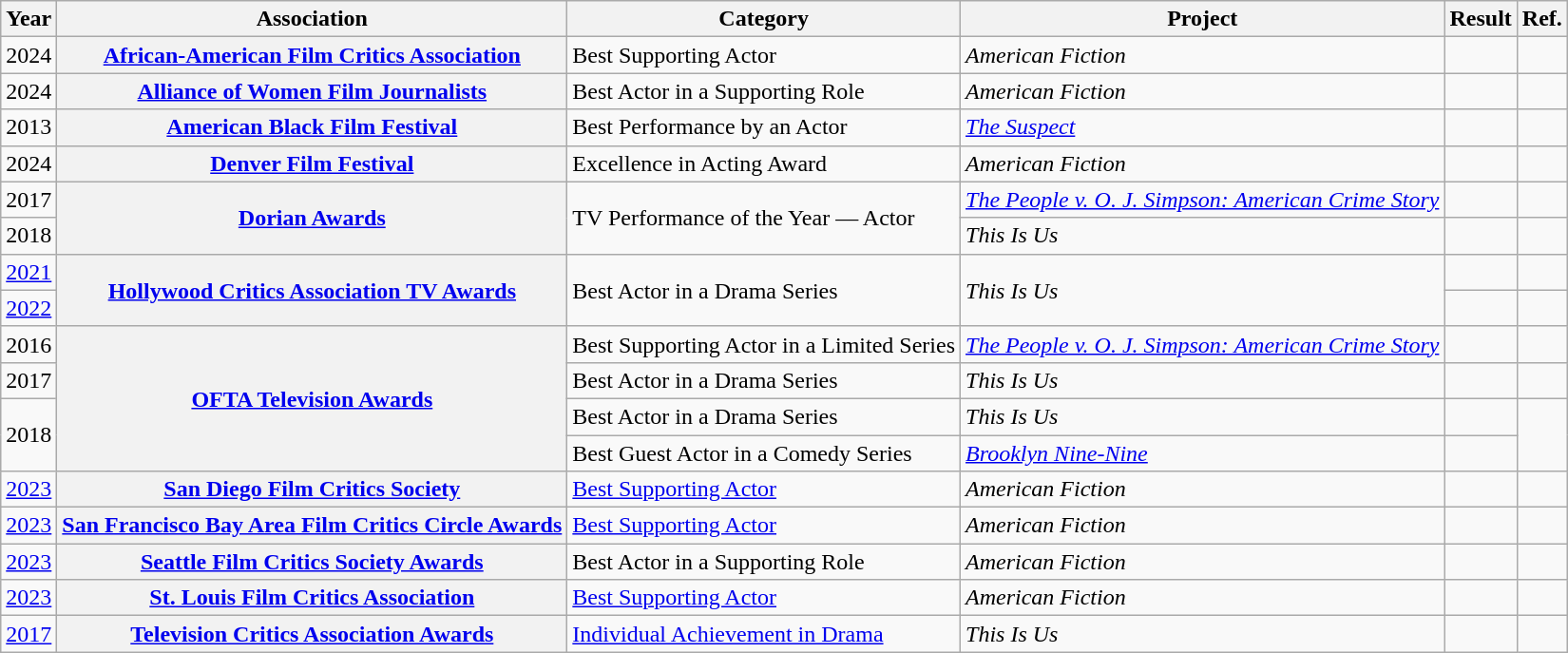<table class="wikitable">
<tr>
<th>Year</th>
<th>Association</th>
<th>Category</th>
<th>Project</th>
<th>Result</th>
<th>Ref.</th>
</tr>
<tr>
<td>2024</td>
<th scope="row"><a href='#'>African-American Film Critics Association</a></th>
<td>Best Supporting Actor</td>
<td><em>American Fiction</em></td>
<td></td>
<td></td>
</tr>
<tr>
<td>2024</td>
<th scope="row"><a href='#'>Alliance of Women Film Journalists</a></th>
<td>Best Actor in a Supporting Role</td>
<td><em>American Fiction</em></td>
<td></td>
<td></td>
</tr>
<tr>
<td>2013</td>
<th scope="row"><a href='#'>American Black Film Festival</a></th>
<td>Best Performance by an Actor </td>
<td><em><a href='#'>The Suspect</a></em></td>
<td></td>
<td></td>
</tr>
<tr>
<td>2024</td>
<th scope="row"><a href='#'>Denver Film Festival</a></th>
<td>Excellence in Acting Award</td>
<td><em>American Fiction</em></td>
<td></td>
<td></td>
</tr>
<tr>
<td>2017</td>
<th scope="row" rowspan="2"><a href='#'>Dorian Awards</a></th>
<td rowspan="2">TV Performance of the Year — Actor</td>
<td><em><a href='#'>The People v. O. J. Simpson: American Crime Story</a></em></td>
<td></td>
<td></td>
</tr>
<tr>
<td>2018</td>
<td><em>This Is Us</em></td>
<td></td>
<td></td>
</tr>
<tr>
<td><a href='#'>2021</a></td>
<th scope="row" rowspan="2"><a href='#'>Hollywood Critics Association TV Awards</a></th>
<td rowspan="2">Best Actor in a Drama Series</td>
<td rowspan="2"><em>This Is Us</em></td>
<td></td>
<td></td>
</tr>
<tr>
<td><a href='#'>2022</a></td>
<td></td>
<td></td>
</tr>
<tr>
<td>2016</td>
<th scope="row" rowspan="4"><a href='#'>OFTA Television Awards</a></th>
<td>Best Supporting Actor in a Limited Series</td>
<td><em><a href='#'>The People v. O. J. Simpson: American Crime Story</a></em></td>
<td></td>
<td></td>
</tr>
<tr>
<td>2017</td>
<td>Best Actor in a Drama Series</td>
<td><em>This Is Us</em></td>
<td></td>
<td></td>
</tr>
<tr>
<td rowspan=2>2018</td>
<td>Best Actor in a Drama Series</td>
<td><em>This Is Us</em></td>
<td></td>
<td rowspan=2></td>
</tr>
<tr>
<td>Best Guest Actor in a Comedy Series</td>
<td><em><a href='#'>Brooklyn Nine-Nine</a></em></td>
<td></td>
</tr>
<tr>
<td><a href='#'>2023</a></td>
<th scope="row"><a href='#'>San Diego Film Critics Society</a></th>
<td><a href='#'>Best Supporting Actor</a></td>
<td><em>American Fiction</em></td>
<td></td>
<td></td>
</tr>
<tr>
<td><a href='#'>2023</a></td>
<th scope="row"><a href='#'>San Francisco Bay Area Film Critics Circle Awards</a></th>
<td><a href='#'>Best Supporting Actor</a></td>
<td><em>American Fiction</em></td>
<td></td>
<td></td>
</tr>
<tr>
<td><a href='#'>2023</a></td>
<th scope="row"><a href='#'>Seattle Film Critics Society Awards</a></th>
<td>Best Actor in a Supporting Role</td>
<td><em>American Fiction</em></td>
<td></td>
<td></td>
</tr>
<tr>
<td><a href='#'>2023</a></td>
<th scope="row"><a href='#'>St. Louis Film Critics Association</a></th>
<td><a href='#'>Best Supporting Actor</a></td>
<td><em>American Fiction</em></td>
<td></td>
<td></td>
</tr>
<tr>
<td><a href='#'>2017</a></td>
<th scope="row"><a href='#'>Television Critics Association Awards</a></th>
<td><a href='#'>Individual Achievement in Drama</a></td>
<td><em>This Is Us</em></td>
<td></td>
<td></td>
</tr>
</table>
